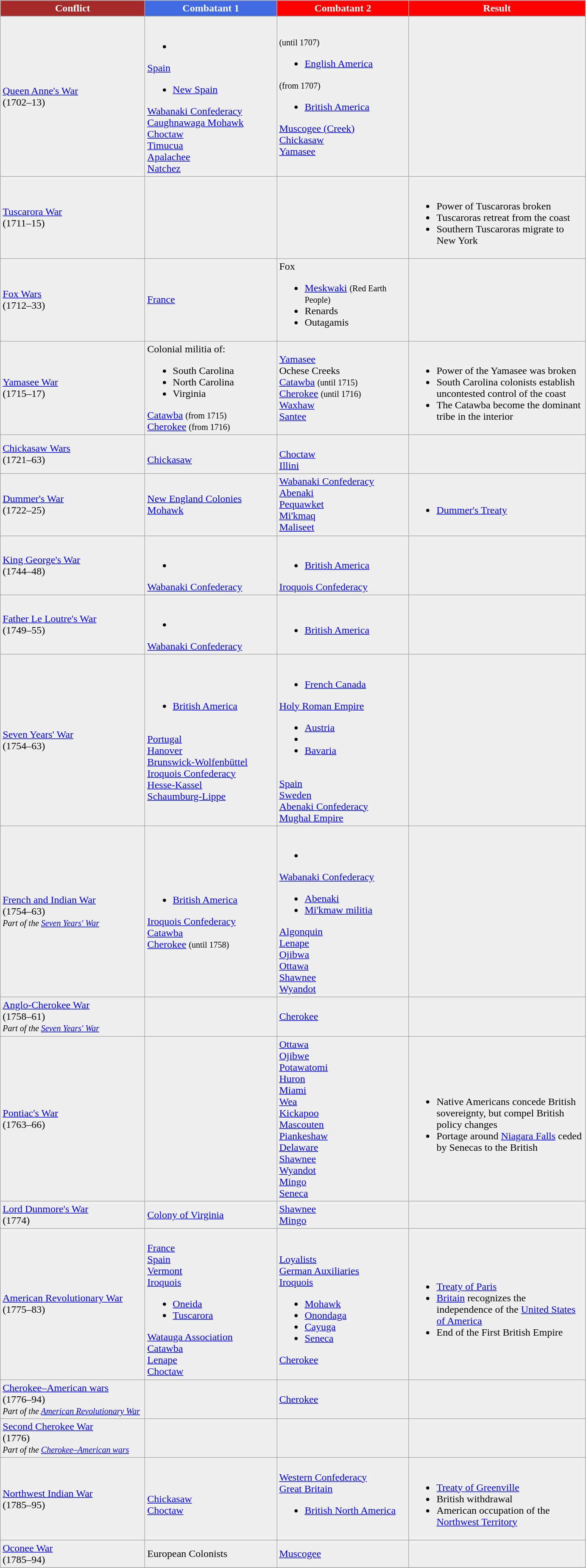<table class="wikitable">
<tr style="color: white">
<th style="background:brown" width="220">Conflict</th>
<th style="background:royalblue" width="200">Combatant 1</th>
<th style="background:#FF0000" width="200">Combatant 2</th>
<th style="background:#FF0000" width="270">Result</th>
</tr>
<tr>
<td style="background:#efefef"><a href='#'>Queen Anne's War</a><br>(1702–13)</td>
<td style="background:#efefef"><br><ul><li></li></ul> <a href='#'>Spain</a><ul><li> <a href='#'>New Spain</a></li></ul><a href='#'>Wabanaki Confederacy</a><br><a href='#'>Caughnawaga Mohawk</a><br><a href='#'>Choctaw</a><br><a href='#'>Timucua</a><br><a href='#'>Apalachee</a><br><a href='#'>Natchez</a></td>
<td style="background:#efefef"> <small>(until 1707)</small><br><ul><li> <a href='#'>English America</a></li></ul> <small>(from 1707)</small><ul><li> <a href='#'>British America</a></li></ul><a href='#'>Muscogee (Creek)</a><br><a href='#'>Chickasaw</a><br><a href='#'>Yamasee</a></td>
<td style="background:#efefef"></td>
</tr>
<tr>
<td style="background:#efefef"><a href='#'>Tuscarora War</a><br>(1711–15)</td>
<td style="background:#efefef"></td>
<td style="background:#efefef"></td>
<td style="background:#efefef"><br><ul><li>Power of Tuscaroras broken</li><li>Tuscaroras retreat from the coast</li><li>Southern Tuscaroras migrate to New York</li></ul></td>
</tr>
<tr>
<td style="background:#efefef"><a href='#'>Fox Wars</a><br>(1712–33)</td>
<td style="background:#efefef"> <a href='#'>France</a></td>
<td style="background:#efefef">Fox<br><ul><li><a href='#'>Meskwaki</a> <small>(Red Earth People)</small></li><li>Renards</li><li>Outagamis</li></ul></td>
<td style="background:#efefef"></td>
</tr>
<tr>
<td style="background:#efefef"><a href='#'>Yamasee War</a><br>(1715–17)</td>
<td style="background:#efefef">Colonial militia of:<br><ul><li>South Carolina</li><li>North Carolina</li><li>Virginia</li></ul><a href='#'>Catawba</a> <small>(from 1715)</small><br><a href='#'>Cherokee</a> <small>(from 1716)</small></td>
<td style="background:#efefef"><a href='#'>Yamasee</a><br>Ochese Creeks<br><a href='#'>Catawba</a> <small>(until 1715)</small><br><a href='#'>Cherokee</a> <small>(until 1716)</small><br><a href='#'>Waxhaw</a><br><a href='#'>Santee</a></td>
<td style="background:#efefef"><br><ul><li>Power of the Yamasee was broken</li><li>South Carolina colonists establish uncontested control of the coast</li><li>The Catawba become the dominant tribe in the interior</li></ul></td>
</tr>
<tr>
<td style="background:#efefef"><a href='#'>Chickasaw Wars</a><br>(1721–63)</td>
<td style="background:#efefef"><br><a href='#'>Chickasaw</a></td>
<td style="background:#efefef"><br><a href='#'>Choctaw</a><br><a href='#'>Illini</a></td>
<td style="background:#efefef"></td>
</tr>
<tr>
<td style="background:#efefef"><a href='#'>Dummer's War</a><br>(1722–25)</td>
<td style="background:#efefef"> <a href='#'>New England Colonies</a><br><a href='#'>Mohawk</a></td>
<td style="background:#efefef"><a href='#'>Wabanaki Confederacy</a><br><a href='#'>Abenaki</a><br><a href='#'>Pequawket</a><br><a href='#'>Mi'kmaq</a><br><a href='#'>Maliseet</a></td>
<td style="background:#efefef"><br><ul><li><a href='#'>Dummer's Treaty</a></li></ul></td>
</tr>
<tr>
<td style="background:#efefef"><a href='#'>King George's War</a><br>(1744–48)</td>
<td style="background:#efefef"><br><ul><li></li></ul><a href='#'>Wabanaki Confederacy</a></td>
<td style="background:#efefef"><br><ul><li> <a href='#'>British America</a></li></ul> <a href='#'>Iroquois Confederacy</a></td>
<td style="background:#efefef"></td>
</tr>
<tr>
<td style="background:#efefef"><a href='#'>Father Le Loutre's War</a><br>(1749–55)</td>
<td style="background:#efefef"><br><ul><li></li></ul><a href='#'>Wabanaki Confederacy</a></td>
<td style="background:#efefef"><br><ul><li> <a href='#'>British America</a></li></ul></td>
<td style="background:#efefef"></td>
</tr>
<tr>
<td style="background:#efefef"><a href='#'>Seven Years' War</a><br>(1754–63)</td>
<td style="background:#efefef"><br><ul><li> <a href='#'>British America</a></li></ul><br>
 <a href='#'>Portugal</a> <br>
 <a href='#'>Hanover</a><br>
 <a href='#'>Brunswick-Wolfenbüttel</a>
<br><a href='#'>Iroquois Confederacy</a><br> <a href='#'>Hesse-Kassel</a><br> <a href='#'>Schaumburg-Lippe</a></td>
<td style="background:#efefef"><br><ul><li> <a href='#'>French Canada</a></li></ul> <a href='#'>Holy Roman Empire</a><ul><li> <a href='#'>Austria</a></li><li></li><li> <a href='#'>Bavaria</a></li></ul> <br> <a href='#'>Spain</a> <br> <a href='#'>Sweden</a> <br><a href='#'>Abenaki Confederacy</a><br> <a href='#'>Mughal Empire</a> </td>
<td style="background:#efefef"></td>
</tr>
<tr>
<td style="background:#efefef"><a href='#'>French and Indian War</a><br>(1754–63)<br><small><em>Part of the <a href='#'>Seven Years' War</a></em></small></td>
<td style="background:#efefef"><br><ul><li> <a href='#'>British America</a></li></ul> <a href='#'>Iroquois Confederacy</a><br>
<a href='#'>Catawba</a><br><a href='#'>Cherokee</a> <small>(until 1758)</small></td>
<td style="background:#efefef"><br><ul><li></li></ul><a href='#'>Wabanaki Confederacy</a><ul><li><a href='#'>Abenaki</a></li><li><a href='#'>Mi'kmaw militia</a></li></ul><a href='#'>Algonquin</a><br><a href='#'>Lenape</a><br><a href='#'>Ojibwa</a><br><a href='#'>Ottawa</a><br><a href='#'>Shawnee</a><br><a href='#'>Wyandot</a></td>
<td style="background:#efefef"></td>
</tr>
<tr>
<td style="background:#efefef"><a href='#'>Anglo-Cherokee War</a><br>(1758–61)<br><small><em>Part of the <a href='#'>Seven Years' War</a></em></small></td>
<td style="background:#efefef"></td>
<td style="background:#efefef"><a href='#'>Cherokee</a></td>
<td style="background:#efefef"></td>
</tr>
<tr>
<td style="background:#efefef"><a href='#'>Pontiac's War</a><br>(1763–66)</td>
<td style="background:#efefef"></td>
<td style="background:#efefef"><a href='#'>Ottawa</a><br><a href='#'>Ojibwe</a><br> <a href='#'>Potawatomi</a><br><a href='#'>Huron</a><br><a href='#'>Miami</a><br><a href='#'>Wea</a><br><a href='#'>Kickapoo</a><br><a href='#'>Mascouten</a><br><a href='#'>Piankeshaw</a><br> <a href='#'>Delaware</a><br><a href='#'>Shawnee</a><br><a href='#'>Wyandot</a><br><a href='#'>Mingo</a><br><a href='#'>Seneca</a></td>
<td style="background:#efefef"><br><ul><li>Native Americans concede British sovereignty, but compel British policy changes</li><li>Portage around <a href='#'>Niagara Falls</a> ceded by Senecas to the British</li></ul></td>
</tr>
<tr>
<td style="background:#efefef"><a href='#'>Lord Dunmore's War</a><br>(1774)</td>
<td style="background:#efefef"> <a href='#'>Colony of Virginia</a></td>
<td style="background:#efefef"><a href='#'>Shawnee</a><br><a href='#'>Mingo</a></td>
<td style="background:#efefef"></td>
</tr>
<tr>
<td style="background:#efefef"><a href='#'>American Revolutionary War</a><br>(1775–83)</td>
<td style="background:#efefef"><br> <a href='#'>France</a><br> <a href='#'>Spain</a><br> <a href='#'>Vermont</a><br> <a href='#'>Iroquois</a><ul><li><a href='#'>Oneida</a></li><li><a href='#'>Tuscarora</a></li></ul><a href='#'>Watauga Association</a><br><a href='#'>Catawba</a><br><a href='#'>Lenape</a><br> <a href='#'>Choctaw</a></td>
<td style="background:#efefef"><br> <a href='#'>Loyalists</a><br> <a href='#'>German Auxiliaries</a><br> <a href='#'>Iroquois</a><ul><li><a href='#'>Mohawk</a></li><li><a href='#'>Onondaga</a></li><li><a href='#'>Cayuga</a></li><li><a href='#'>Seneca</a></li></ul> <a href='#'>Cherokee</a></td>
<td style="background:#efefef"><br><ul><li><a href='#'>Treaty of Paris</a></li><li><a href='#'>Britain</a> recognizes the independence of the <a href='#'>United States of America</a></li><li>End of the First British Empire</li></ul></td>
</tr>
<tr>
<td style="background:#efefef"><a href='#'>Cherokee–American wars</a><br>(1776–94)<br><small><em>Part of the <a href='#'>American Revolutionary War</a></em></small></td>
<td style="background:#efefef"></td>
<td style="background:#efefef"> <a href='#'>Cherokee</a></td>
<td style="background:#efefef"></td>
</tr>
<tr>
<td style="background:#efefef"><a href='#'>Second Cherokee War</a><br>(1776)<br><small><em>Part of the <a href='#'>Cherokee–American wars</a></em></small></td>
<td style="background:#efefef"></td>
<td style="background:#efefef"></td>
<td style="background:#efefef"></td>
</tr>
<tr>
<td style="background:#efefef"><a href='#'>Northwest Indian War</a><br>(1785–95)</td>
<td style="background:#efefef"><br> <a href='#'>Chickasaw</a><br> <a href='#'>Choctaw</a></td>
<td style="background:#efefef"><a href='#'>Western Confederacy</a><br> <a href='#'>Great Britain</a><br><ul><li> <a href='#'>British North America</a></li></ul></td>
<td style="background:#efefef"><br><ul><li><a href='#'>Treaty of Greenville</a></li><li>British withdrawal</li><li>American occupation of the <a href='#'>Northwest Territory</a></li></ul></td>
</tr>
<tr>
<td style="background:#efefef"><a href='#'>Oconee War</a><br>(1785–94)</td>
<td style="background:#efefef">European Colonists</td>
<td style="background:#efefef"><a href='#'>Muscogee</a></td>
<td style="background:#efefef"></td>
</tr>
<tr>
</tr>
</table>
